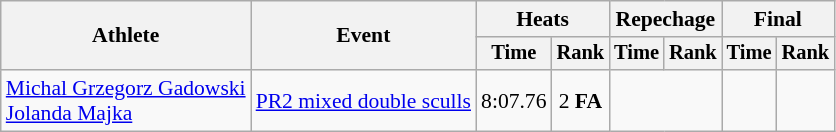<table class="wikitable" style="font-size:90%">
<tr>
<th rowspan=2>Athlete</th>
<th rowspan=2>Event</th>
<th colspan=2>Heats</th>
<th colspan=2>Repechage</th>
<th colspan=2>Final</th>
</tr>
<tr style="font-size:95%">
<th>Time</th>
<th>Rank</th>
<th>Time</th>
<th>Rank</th>
<th>Time</th>
<th>Rank</th>
</tr>
<tr align=center>
<td align=left><a href='#'>Michal Grzegorz Gadowski</a><br><a href='#'>Jolanda Majka</a></td>
<td align=left><a href='#'>PR2 mixed double sculls</a></td>
<td>8:07.76</td>
<td>2 <strong>FA</strong></td>
<td colspan="2"></td>
<td></td>
<td></td>
</tr>
</table>
